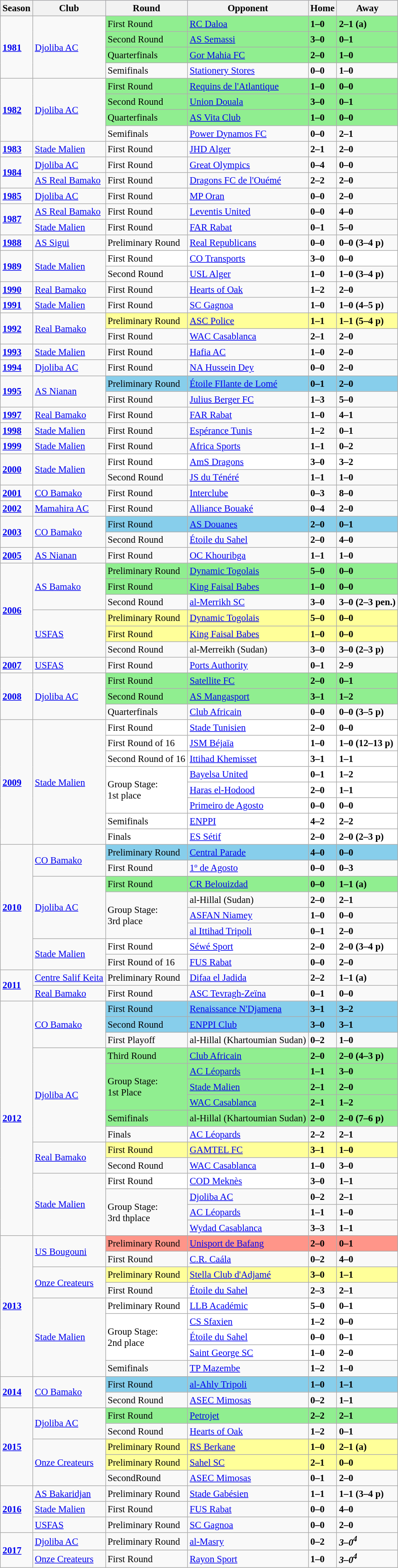<table class="wikitable" style="text-align: left; font-size:95%">
<tr bgcolor="#ccccff">
<th>Season</th>
<th>Club</th>
<th>Round</th>
<th>Opponent</th>
<th>Home</th>
<th>Away</th>
</tr>
<tr>
<td rowspan=4><strong><a href='#'>1981</a></strong></td>
<td rowspan=4><a href='#'>Djoliba AC</a></td>
<td style="background-color:lightgreen">First Round</td>
<td style="background-color:lightgreen"> <a href='#'>RC Daloa</a></td>
<td style="background-color:lightgreen"><strong>1–0</strong></td>
<td style="background-color:lightgreen"><strong>2–1 (a)</strong></td>
</tr>
<tr>
<td style="background-color:lightgreen">Second Round</td>
<td style="background-color:lightgreen"> <a href='#'>AS Semassi</a></td>
<td style="background-color:lightgreen"><strong>3–0</strong></td>
<td style="background-color:lightgreen"><strong>0–1</strong></td>
</tr>
<tr>
<td style="background-color:lightgreen">Quarterfinals</td>
<td style="background-color:lightgreen"> <a href='#'>Gor Mahia FC</a></td>
<td style="background-color:lightgreen"><strong>2–0</strong></td>
<td style="background-color:lightgreen"><strong>1–0</strong></td>
</tr>
<tr>
<td>Semifinals</td>
<td> <a href='#'>Stationery Stores</a></td>
<td><strong>0–0</strong></td>
<td><strong>1–0</strong></td>
</tr>
<tr>
<td rowspan=4><strong><a href='#'>1982</a></strong></td>
<td rowspan=4><a href='#'>Djoliba AC</a></td>
<td style="background-color:lightgreen">First Round</td>
<td style="background-color:lightgreen"><a href='#'>Requins de l'Atlantique</a></td>
<td style="background-color:lightgreen"><strong>1–0</strong></td>
<td style="background-color:lightgreen"><strong>0–0</strong></td>
</tr>
<tr>
<td style="background-color:lightgreen">Second Round</td>
<td style="background-color:lightgreen"> <a href='#'>Union Douala</a></td>
<td style="background-color:lightgreen"><strong>3–0</strong></td>
<td style="background-color:lightgreen"><strong>0–1</strong></td>
</tr>
<tr>
<td style="background-color:lightgreen">Quarterfinals</td>
<td style="background-color:lightgreen"><a href='#'>AS Vita Club</a></td>
<td style="background-color:lightgreen"><strong>1–0</strong></td>
<td style="background-color:lightgreen"><strong>0–0</strong></td>
</tr>
<tr>
<td>Semifinals</td>
<td> <a href='#'>Power Dynamos FC</a></td>
<td><strong>0–0</strong></td>
<td><strong>2–1</strong></td>
</tr>
<tr>
<td><strong><a href='#'>1983</a></strong></td>
<td><a href='#'>Stade Malien</a></td>
<td>First Round</td>
<td> <a href='#'>JHD Alger</a></td>
<td><strong>2–1</strong></td>
<td><strong>2–0</strong></td>
</tr>
<tr>
<td rowspan=2><strong><a href='#'>1984</a></strong></td>
<td><a href='#'>Djoliba AC</a></td>
<td>First Round</td>
<td> <a href='#'>Great Olympics</a></td>
<td><strong>0–4</strong></td>
<td><strong>0–0</strong></td>
</tr>
<tr>
<td><a href='#'>AS Real Bamako</a></td>
<td>First Round</td>
<td><a href='#'>Dragons FC de l'Ouémé</a></td>
<td><strong>2–2</strong></td>
<td><strong>2–0</strong></td>
</tr>
<tr>
<td><strong><a href='#'>1985</a></strong></td>
<td><a href='#'>Djoliba AC</a></td>
<td>First Round</td>
<td> <a href='#'>MP Oran</a></td>
<td><strong>0–0</strong></td>
<td><strong>2–0</strong></td>
</tr>
<tr>
<td rowspan=2><strong><a href='#'>1987</a></strong></td>
<td><a href='#'>AS Real Bamako</a></td>
<td>First Round</td>
<td> <a href='#'>Leventis United</a></td>
<td><strong>0–0</strong></td>
<td><strong>4–0</strong></td>
</tr>
<tr>
<td><a href='#'>Stade Malien</a></td>
<td>First Round</td>
<td> <a href='#'>FAR Rabat</a></td>
<td><strong>0–1</strong></td>
<td><strong>5–0</strong></td>
</tr>
<tr>
<td><strong><a href='#'>1988</a></strong></td>
<td><a href='#'>AS Sigui</a></td>
<td>Preliminary Round</td>
<td> <a href='#'>Real Republicans</a></td>
<td><strong>0–0</strong></td>
<td><strong>0–0 (3–4 p)</strong></td>
</tr>
<tr>
<td rowspan=2><strong><a href='#'>1989</a></strong></td>
<td rowspan=2><a href='#'>Stade Malien</a></td>
<td style="background-color:white">First Round</td>
<td style="background-color:white"> <a href='#'>CO Transports</a></td>
<td style="background-color:white"><strong>3–0</strong></td>
<td style="background-color:white"><strong>0–0</strong></td>
</tr>
<tr>
<td>Second Round</td>
<td> <a href='#'>USL Alger</a></td>
<td><strong>1–0</strong></td>
<td><strong>1–0 (3–4 p)</strong></td>
</tr>
<tr>
<td><strong><a href='#'>1990</a></strong></td>
<td><a href='#'>Real Bamako</a></td>
<td>First Round</td>
<td> <a href='#'>Hearts of Oak</a></td>
<td><strong>1–2</strong></td>
<td><strong>2–0</strong></td>
</tr>
<tr>
<td><strong><a href='#'>1991</a></strong></td>
<td><a href='#'>Stade Malien</a></td>
<td>First Round</td>
<td> <a href='#'>SC Gagnoa</a></td>
<td><strong>1–0</strong></td>
<td><strong>1–0 (4–5 p)</strong></td>
</tr>
<tr>
<td rowspan=2><strong><a href='#'>1992</a></strong></td>
<td rowspan=2><a href='#'>Real Bamako</a></td>
<td style="background-color:#FFFF99">Preliminary Round</td>
<td style="background-color:#FFFF99"> <a href='#'>ASC Police</a></td>
<td style="background-color:#FFFF99"><strong>1–1</strong></td>
<td style="background-color:#FFFF99"><strong>1–1 (5–4 p)</strong></td>
</tr>
<tr>
<td>First Round</td>
<td> <a href='#'>WAC Casablanca</a></td>
<td><strong>2–1</strong></td>
<td><strong>2–0</strong></td>
</tr>
<tr>
<td><strong><a href='#'>1993</a></strong></td>
<td><a href='#'>Stade Malien</a></td>
<td>First Round</td>
<td> <a href='#'>Hafia AC</a></td>
<td><strong>1–0</strong></td>
<td><strong>2–0</strong></td>
</tr>
<tr>
<td><strong><a href='#'>1994</a></strong></td>
<td><a href='#'>Djoliba AC</a></td>
<td>First Round</td>
<td> <a href='#'>NA Hussein Dey</a></td>
<td><strong>0–0</strong></td>
<td><strong>2–0</strong></td>
</tr>
<tr>
<td rowspan=2><strong><a href='#'>1995</a></strong></td>
<td rowspan=2><a href='#'>AS Nianan</a></td>
<td style="background-color:skyblue">Preliminary Round</td>
<td style="background-color:skyblue"> <a href='#'>Étoile FIlante de Lomé</a></td>
<td style="background-color:skyblue"><strong>0–1</strong></td>
<td style="background-color:skyblue"><strong>2–0</strong></td>
</tr>
<tr>
<td>First Round</td>
<td> <a href='#'>Julius Berger FC</a></td>
<td><strong>1–3</strong></td>
<td><strong>5–0</strong></td>
</tr>
<tr>
<td><strong><a href='#'>1997</a></strong></td>
<td><a href='#'>Real Bamako</a></td>
<td>First Round</td>
<td> <a href='#'>FAR Rabat</a></td>
<td><strong>1–0</strong></td>
<td><strong>4–1</strong></td>
</tr>
<tr>
<td><strong><a href='#'>1998</a></strong></td>
<td><a href='#'>Stade Malien</a></td>
<td>First Round</td>
<td> <a href='#'>Espérance Tunis</a></td>
<td><strong>1–2</strong></td>
<td><strong>0–1</strong></td>
</tr>
<tr>
<td><strong><a href='#'>1999</a></strong></td>
<td><a href='#'>Stade Malien</a></td>
<td>First Round</td>
<td> <a href='#'>Africa Sports</a></td>
<td><strong>1–1</strong></td>
<td><strong>0–2</strong></td>
</tr>
<tr>
<td rowspan=2><strong><a href='#'>2000</a></strong></td>
<td rowspan=2><a href='#'>Stade Malien</a></td>
<td style="background-color:white">First Round</td>
<td style="background-color:white"> <a href='#'>AmS Dragons</a></td>
<td style="background-color:white"><strong>3–0</strong></td>
<td style="background-color:white"><strong>3–2</strong></td>
</tr>
<tr>
<td>Second Round</td>
<td> <a href='#'>JS du Ténéré</a></td>
<td><strong>1–1</strong></td>
<td><strong>1–0</strong></td>
</tr>
<tr>
<td><strong><a href='#'>2001</a></strong></td>
<td><a href='#'>CO Bamako</a></td>
<td>First Round</td>
<td> <a href='#'>Interclube</a></td>
<td><strong>0–3</strong></td>
<td><strong>8–0</strong></td>
</tr>
<tr>
<td><strong><a href='#'>2002</a></strong></td>
<td><a href='#'>Mamahira AC</a></td>
<td>First Round</td>
<td> <a href='#'>Alliance Bouaké</a></td>
<td><strong>0–4</strong></td>
<td><strong>2–0</strong></td>
</tr>
<tr>
<td rowspan=2><strong><a href='#'>2003</a></strong></td>
<td rowspan=2><a href='#'>CO Bamako</a></td>
<td style="background-color:skyblue">First Round</td>
<td style="background-color:skyblue"> <a href='#'>AS Douanes</a></td>
<td style="background-color:skyblue"><strong>2–0</strong></td>
<td style="background-color:skyblue"><strong>0–1</strong></td>
</tr>
<tr>
<td>Second Round</td>
<td> <a href='#'>Étoile du Sahel</a></td>
<td><strong>2–0</strong></td>
<td><strong>4–0</strong></td>
</tr>
<tr>
<td><strong><a href='#'>2005</a></strong></td>
<td><a href='#'>AS Nianan</a></td>
<td>First Round</td>
<td> <a href='#'>OC Khouribga</a></td>
<td><strong>1–1</strong></td>
<td><strong>1–0</strong></td>
</tr>
<tr>
<td rowspan=6><strong><a href='#'>2006</a></strong></td>
<td rowspan=3><a href='#'>AS Bamako</a></td>
<td style="background-color:lightgreen">Preliminary Round</td>
<td style="background-color:lightgreen"> <a href='#'>Dynamic Togolais</a></td>
<td style="background-color:lightgreen"><strong>5–0</strong></td>
<td style="background-color:lightgreen"><strong>0–0</strong></td>
</tr>
<tr>
<td style="background-color:lightgreen">First Round</td>
<td style="background-color:lightgreen"> <a href='#'>King Faisal Babes</a></td>
<td style="background-color:lightgreen"><strong>1–0</strong></td>
<td style="background-color:lightgreen"><strong>0–0</strong></td>
</tr>
<tr>
<td>Second Round</td>
<td><a href='#'>al-Merrikh SC</a></td>
<td><strong>3–0</strong></td>
<td><strong>3–0 (2–3 pen.)</strong></td>
</tr>
<tr>
<td rowspan=3><a href='#'>USFAS</a></td>
<td style="background-color:#FFFF99">Preliminary Round</td>
<td style="background-color:#FFFF99"> <a href='#'>Dynamic Togolais</a></td>
<td style="background-color:#FFFF99"><strong>5–0</strong></td>
<td style="background-color:#FFFF99"><strong>0–0</strong></td>
</tr>
<tr>
<td style="background-color:#FFFF99">First Round</td>
<td style="background-color:#FFFF99"> <a href='#'>King Faisal Babes</a></td>
<td style="background-color:#FFFF99"><strong>1–0</strong></td>
<td style="background-color:#FFFF99"><strong>0–0</strong></td>
</tr>
<tr>
<td>Second Round</td>
<td>al-Merreikh (Sudan)</td>
<td><strong>3–0</strong></td>
<td><strong>3–0 (2–3 p)</strong></td>
</tr>
<tr>
<td><strong><a href='#'>2007</a></strong></td>
<td><a href='#'>USFAS</a></td>
<td>First Round</td>
<td> <a href='#'>Ports Authority</a></td>
<td><strong>0–1</strong></td>
<td><strong>2–9</strong></td>
</tr>
<tr>
<td rowspan=3><strong><a href='#'>2008</a></strong></td>
<td rowspan=3><a href='#'>Djoliba AC</a></td>
<td style="background-color:lightgreen">First Round</td>
<td style="background-color:lightgreen"> <a href='#'>Satellite FC</a></td>
<td style="background-color:lightgreen"><strong>2–0</strong></td>
<td style="background-color:lightgreen"><strong>0–1</strong></td>
</tr>
<tr>
<td style="background-color:lightgreen">Second Round</td>
<td style="background-color:lightgreen"> <a href='#'>AS Mangasport</a></td>
<td style="background-color:lightgreen"><strong>3–1</strong></td>
<td style="background-color:lightgreen"><strong>1–2</strong></td>
</tr>
<tr>
<td>Quarterfinals</td>
<td> <a href='#'>Club Africain</a></td>
<td><strong>0–0</strong></td>
<td><strong>0–0 (3–5 p)</strong></td>
</tr>
<tr>
<td rowspan=8><strong><a href='#'>2009</a></strong></td>
<td rowspan=8><a href='#'>Stade Malien</a></td>
<td style="background-color:white">First Round</td>
<td style="background-color:white"> <a href='#'>Stade Tunisien</a></td>
<td style="background-color:white"><strong>2–0</strong></td>
<td style="background-color:white"><strong>0–0</strong></td>
</tr>
<tr>
<td style="background-color:white">First Round of 16</td>
<td style="background-color:white"> <a href='#'>JSM Béjaïa</a></td>
<td style="background-color:white"><strong>1–0</strong></td>
<td style="background-color:white"><strong>1–0 (12–13 p)</strong></td>
</tr>
<tr>
<td style="background-color:white">Second Round of 16</td>
<td style="background-color:white"> <a href='#'>Ittihad Khemisset</a></td>
<td style="background-color:white"><strong>3–1</strong></td>
<td style="background-color:white"><strong>1–1</strong></td>
</tr>
<tr>
<td rowspan=3 style="background-color:white">Group Stage:<br>1st place</td>
<td style="background-color:white"> <a href='#'>Bayelsa United</a></td>
<td style="background-color:white"><strong>0–1</strong></td>
<td style="background-color:white"><strong>1–2</strong></td>
</tr>
<tr>
<td style="background-color:white"> <a href='#'>Haras el-Hodood</a></td>
<td style="background-color:white"><strong>2–0</strong></td>
<td style="background-color:white"><strong>1–1</strong></td>
</tr>
<tr>
<td style="background-color:white"> <a href='#'>Primeiro de Agosto</a></td>
<td style="background-color:white"><strong>0–0</strong></td>
<td style="background-color:white"><strong>0–0</strong></td>
</tr>
<tr>
<td style="background-color:white">Semifinals</td>
<td style="background-color:white"> <a href='#'>ENPPI</a></td>
<td style="background-color:white"><strong>4–2</strong></td>
<td style="background-color:white"><strong>2–2</strong></td>
</tr>
<tr>
<td style="background-color:white">Finals</td>
<td style="background-color:white"> <a href='#'>ES Sétif</a></td>
<td style="background-color:white"><strong>2–0</strong></td>
<td style="background-color:white"><strong>2–0 (2–3 p)</strong></td>
</tr>
<tr>
<td rowspan=8><strong><a href='#'>2010</a></strong></td>
<td rowspan=2><a href='#'>CO Bamako</a></td>
<td style="background-color:skyblue">Preliminary Round</td>
<td style="background-color:skyblue"> <a href='#'>Central Parade</a></td>
<td style="background-color:skyblue"><strong>4–0</strong></td>
<td style="background-color:skyblue"><strong>0–0</strong></td>
</tr>
<tr>
<td>First Round</td>
<td> <a href='#'>1º de Agosto</a></td>
<td><strong>0–0</strong></td>
<td><strong>0–3</strong></td>
</tr>
<tr>
<td rowspan=4><a href='#'>Djoliba AC</a></td>
<td style="background-color:lightgreen">First Round</td>
<td style="background-color:lightgreen"> <a href='#'>CR Belouizdad</a></td>
<td style="background-color:lightgreen"><strong>0–0</strong></td>
<td style="background-color:lightgreen"><strong>1–1 (a)</strong></td>
</tr>
<tr>
<td rowspan=3>Group Stage:<br>3rd place</td>
<td>al-Hillal (Sudan)</td>
<td><strong>2–0</strong></td>
<td><strong>2–1</strong></td>
</tr>
<tr>
<td> <a href='#'>ASFAN Niamey</a></td>
<td><strong>1–0</strong></td>
<td><strong>0–0</strong></td>
</tr>
<tr>
<td><a href='#'>al Ittihad Tripoli</a></td>
<td><strong>0–1</strong></td>
<td><strong>2–0</strong></td>
</tr>
<tr>
<td rowspan=2><a href='#'>Stade Malien</a></td>
<td style="background-color:white">First Round</td>
<td style="background-color:white"> <a href='#'>Séwé Sport</a></td>
<td style="background-color:white"><strong>2–0</strong></td>
<td style="background-color:white"><strong>2–0 (3–4 p)</strong></td>
</tr>
<tr>
<td>First Round of 16</td>
<td> <a href='#'>FUS Rabat</a></td>
<td><strong>0–0</strong></td>
<td><strong>2–0</strong></td>
</tr>
<tr>
<td rowspan=2><strong><a href='#'>2011</a></strong></td>
<td><a href='#'>Centre Salif Keita</a></td>
<td>Preliminary Round</td>
<td> <a href='#'>Difaa el Jadida</a></td>
<td><strong>2–2</strong></td>
<td><strong>1–1 (a)</strong></td>
</tr>
<tr>
<td><a href='#'>Real Bamako</a></td>
<td>First Round</td>
<td> <a href='#'>ASC Tevragh-Zeïna</a></td>
<td><strong>0–1</strong></td>
<td><strong>0–0</strong></td>
</tr>
<tr>
<td rowspan=15><strong><a href='#'>2012</a></strong></td>
<td rowspan=3><a href='#'>CO Bamako</a></td>
<td style="background-color:skyblue">First Round</td>
<td style="background-color:skyblue"> <a href='#'>Renaissance N'Djamena</a></td>
<td style="background-color:skyblue"><strong>3–1</strong></td>
<td style="background-color:skyblue"><strong>3–2</strong></td>
</tr>
<tr>
<td style="background-color:skyblue">Second Round</td>
<td style="background-color:skyblue"> <a href='#'>ENPPI Club</a></td>
<td style="background-color:skyblue"><strong>3–0</strong></td>
<td style="background-color:skyblue"><strong>3–1</strong></td>
</tr>
<tr>
<td>First Playoff</td>
<td>al-Hillal (Khartoumian Sudan)</td>
<td><strong>0–2</strong></td>
<td><strong>1–0</strong></td>
</tr>
<tr>
<td rowspan=6><a href='#'>Djoliba AC</a></td>
<td style="background-color:lightgreen">Third Round</td>
<td style="background-color:lightgreen"> <a href='#'>Club Africain</a></td>
<td style="background-color:lightgreen"><strong>2–0</strong></td>
<td style="background-color:lightgreen"><strong>2–0 (4–3 p)</strong></td>
</tr>
<tr>
<td rowspan=3 style="background-color:lightgreen">Group Stage:<br>1st Place</td>
<td style="background-color:lightgreen"> <a href='#'>AC Léopards</a></td>
<td style="background-color:lightgreen"><strong>1–1</strong></td>
<td style="background-color:lightgreen"><strong>3–0</strong></td>
</tr>
<tr>
<td style="background-color:lightgreen"> <a href='#'>Stade Malien</a></td>
<td style="background-color:lightgreen"><strong>2–1</strong></td>
<td style="background-color:lightgreen"><strong>2–0</strong></td>
</tr>
<tr>
<td style="background-color:lightgreen"> <a href='#'>WAC Casablanca</a></td>
<td style="background-color:lightgreen"><strong>2–1</strong></td>
<td style="background-color:lightgreen"><strong>1–2</strong></td>
</tr>
<tr>
<td style="background-color:lightgreen">Semifinals</td>
<td style="background-color:lightgreen">al-Hillal (Khartoumian Sudan)</td>
<td style="background-color:lightgreen"><strong>2–0</strong></td>
<td style="background-color:lightgreen"><strong>2–0 (7–6 p)</strong></td>
</tr>
<tr>
<td>Finals</td>
<td> <a href='#'>AC Léopards</a></td>
<td><strong>2–2</strong></td>
<td><strong>2–1</strong></td>
</tr>
<tr>
<td rowspan=2><a href='#'>Real Bamako</a></td>
<td style="background-color:#FFFF99">First Round</td>
<td style="background-color:#FFFF99"> <a href='#'>GAMTEL FC</a></td>
<td style="background-color:#FFFF99"><strong>3–1</strong></td>
<td style="background-color:#FFFF99"><strong>1–0</strong></td>
</tr>
<tr>
<td>Second Round</td>
<td> <a href='#'>WAC Casablanca</a></td>
<td><strong>1–0</strong></td>
<td><strong>3–0</strong></td>
</tr>
<tr>
<td rowspan=4><a href='#'>Stade Malien</a></td>
<td style="background-color:white">First Round</td>
<td style="background-color:white"> <a href='#'>COD Meknès</a></td>
<td style="background-colowhitete"><strong>3–0</strong></td>
<td style="background-colowhitete"><strong>1–1</strong></td>
</tr>
<tr>
<td rowspan=3>Group Stage:<br>3rd thplace</td>
<td> <a href='#'>Djoliba AC</a></td>
<td><strong>0–2</strong></td>
<td><strong>2–1</strong></td>
</tr>
<tr>
<td> <a href='#'>AC Léopards</a></td>
<td><strong>1–1</strong></td>
<td><strong>1–0</strong></td>
</tr>
<tr>
<td> <a href='#'>Wydad Casablanca</a></td>
<td><strong>3–3</strong></td>
<td><strong>1–1</strong></td>
</tr>
<tr>
<td rowspan=9><strong><a href='#'>2013</a></strong></td>
<td rowspan=2><a href='#'>US Bougouni</a></td>
<td style="background-color:#FF9589">Preliminary Round</td>
<td style="background-color:#FF9589"> <a href='#'>Unisport de Bafang</a></td>
<td style="background-color:#FF9589"><strong>2–0</strong></td>
<td style="background-color:#FF9589"><strong>0–1</strong></td>
</tr>
<tr>
<td>First Round</td>
<td> <a href='#'>C.R. Caála</a></td>
<td><strong>0–2</strong></td>
<td><strong>4–0</strong></td>
</tr>
<tr>
<td rowspan=2><a href='#'>Onze Createurs</a></td>
<td style="background-color:#FFFF99">Preliminary Round</td>
<td style="background-color:#FFFF99"> <a href='#'>Stella Club d'Adjamé</a></td>
<td style="background-color:#FFFF99"><strong>3–0</strong></td>
<td style="background-color:#FFFF99"><strong>1–1</strong></td>
</tr>
<tr>
<td>First Round</td>
<td> <a href='#'>Étoile du Sahel</a></td>
<td><strong>2–3</strong></td>
<td><strong>2–1</strong></td>
</tr>
<tr>
<td rowspan=5><a href='#'>Stade Malien</a></td>
<td style="background-color:white">Preliminary Round</td>
<td style="background-color:white"> <a href='#'>LLB Académic</a></td>
<td style="background-color:white"><strong>5–0</strong></td>
<td style="background-color:white"><strong>0–1</strong></td>
</tr>
<tr>
<td rowspan=3 style="background-color:white">Group Stage:<br>2nd place</td>
<td style="background-color:white"> <a href='#'>CS Sfaxien</a></td>
<td style="background-color:white"><strong>1–2</strong></td>
<td style="background-color:white"><strong>0–0</strong></td>
</tr>
<tr>
<td style="background-color:white"> <a href='#'>Étoile du Sahel</a></td>
<td style="background-color:white"><strong>0–0</strong></td>
<td style="background-color:white"><strong>0–1</strong></td>
</tr>
<tr>
<td style="background-color:white"> <a href='#'>Saint George SC</a></td>
<td style="background-color:white"><strong>1–0</strong></td>
<td style="background-color:white"><strong>2–0</strong></td>
</tr>
<tr>
<td>Semifinals</td>
<td> <a href='#'>TP Mazembe</a></td>
<td><strong>1–2</strong></td>
<td><strong>1–0</strong></td>
</tr>
<tr>
<td rowspan=2><strong><a href='#'>2014</a></strong></td>
<td rowspan=2><a href='#'>CO Bamako</a></td>
<td style="background-color:skyblue">First Round</td>
<td style="background-color:skyblue"> <a href='#'>al-Ahly Tripoli</a></td>
<td style="background-color:skyblue"><strong>1–0</strong></td>
<td style="background-color:skyblue"><strong>1–1</strong></td>
</tr>
<tr>
<td>Second Round</td>
<td> <a href='#'>ASEC Mimosas</a></td>
<td><strong>0–2</strong></td>
<td><strong>1–1</strong></td>
</tr>
<tr>
<td rowspan=5><strong><a href='#'>2015</a></strong></td>
<td rowspan=2><a href='#'>Djoliba AC</a></td>
<td style="background-color:lightgreen">First Round</td>
<td style="background-color:lightgreen"> <a href='#'>Petrojet</a></td>
<td style="background-color:lightgreen"><strong>2–2</strong></td>
<td style="background-color:lightgreen"><strong>2–1</strong></td>
</tr>
<tr>
<td>Second Round</td>
<td> <a href='#'>Hearts of Oak</a></td>
<td><strong>1–2</strong></td>
<td><strong>0–1</strong></td>
</tr>
<tr>
<td rowspan=3><a href='#'>Onze Createurs</a></td>
<td style="background-color:#FFFF99">Preliminary Round</td>
<td style="background-color:#FFFF99"> <a href='#'>RS Berkane</a></td>
<td style="background-color:#FFFF99"><strong>1–0</strong></td>
<td style="background-color:#FFFF99"><strong>2–1 (a)</strong></td>
</tr>
<tr>
<td style="background-color:#FFFF99">Preliminary Round</td>
<td style="background-color:#FFFF99"> <a href='#'>Sahel SC</a></td>
<td style="background-color:#FFFF99"><strong>2–1</strong></td>
<td style="background-color:#FFFF99"><strong>0–0</strong></td>
</tr>
<tr>
<td>SecondRound</td>
<td> <a href='#'>ASEC Mimosas</a></td>
<td><strong>0–1</strong></td>
<td><strong>2–0</strong></td>
</tr>
<tr>
<td rowspan=3><strong><a href='#'>2016</a></strong></td>
<td><a href='#'>AS Bakaridjan</a></td>
<td>Preliminary Round</td>
<td> <a href='#'>Stade Gabésien</a></td>
<td><strong>1–1</strong></td>
<td><strong>1–1 (3–4 p)</strong></td>
</tr>
<tr>
<td><a href='#'>Stade Malien</a></td>
<td>First Round</td>
<td> <a href='#'>FUS Rabat</a></td>
<td><strong>0–0</strong></td>
<td><strong>4–0</strong></td>
</tr>
<tr>
<td><a href='#'>USFAS</a></td>
<td>Preliminary Round</td>
<td> <a href='#'>SC Gagnoa</a></td>
<td><strong>0–0</strong></td>
<td><strong>2–0</strong></td>
</tr>
<tr>
<td rowspan=2><strong><a href='#'>2017</a></strong></td>
<td><a href='#'>Djoliba AC</a></td>
<td>Preliminary Round</td>
<td> <a href='#'>al-Masry</a></td>
<td><strong>0–2</strong></td>
<td><strong><em>3–0<sup>4</sup></em></strong></td>
</tr>
<tr>
<td><a href='#'>Onze Createurs</a></td>
<td>First Round</td>
<td> <a href='#'>Rayon Sport</a></td>
<td><strong>1–0</strong></td>
<td><strong><em>3–0<sup>4</sup></em></strong></td>
</tr>
</table>
